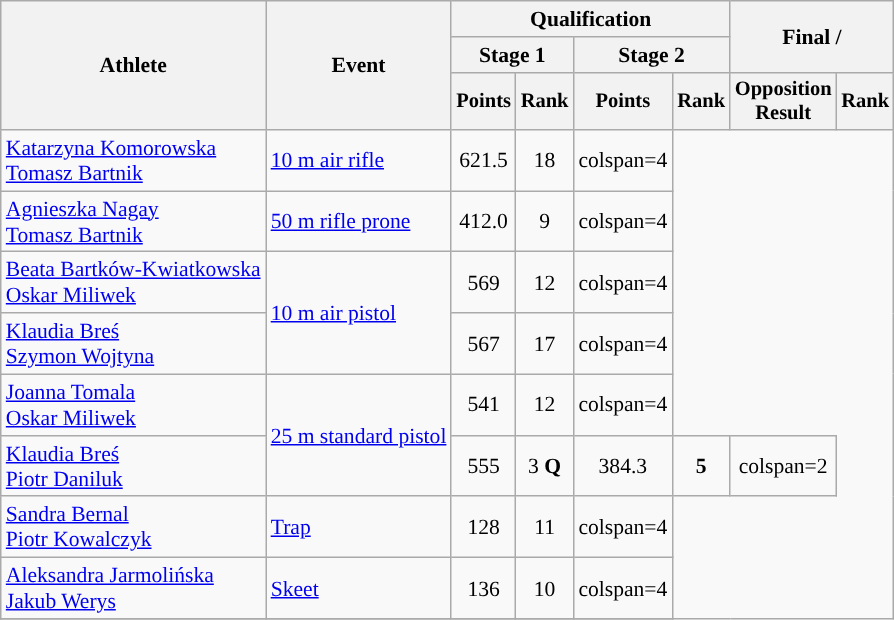<table class="wikitable" style="text-align:center; font-size:90%">
<tr>
<th rowspan=3>Athlete</th>
<th rowspan=3>Event</th>
<th colspan=4>Qualification</th>
<th colspan=2 rowspan=2>Final / </th>
</tr>
<tr>
<th colspan="2">Stage 1</th>
<th colspan="2">Stage 2</th>
</tr>
<tr style="font-size:95%">
<th>Points</th>
<th>Rank</th>
<th>Points</th>
<th>Rank</th>
<th>Opposition<br>Result</th>
<th>Rank</th>
</tr>
<tr>
<td align=left><a href='#'>Katarzyna Komorowska</a><br><a href='#'>Tomasz Bartnik</a></td>
<td align=left><a href='#'>10 m air rifle</a></td>
<td>621.5</td>
<td>18</td>
<td>colspan=4 </td>
</tr>
<tr>
<td align=left><a href='#'>Agnieszka Nagay</a><br><a href='#'>Tomasz Bartnik</a></td>
<td align=left><a href='#'>50 m rifle prone</a></td>
<td>412.0</td>
<td>9</td>
<td>colspan=4 </td>
</tr>
<tr>
<td align=left><a href='#'>Beata Bartków-Kwiatkowska</a><br><a href='#'>Oskar Miliwek</a></td>
<td rowspan=2 align=left><a href='#'>10 m air pistol</a></td>
<td>569</td>
<td>12</td>
<td>colspan=4 </td>
</tr>
<tr>
<td align=left><a href='#'>Klaudia Breś</a><br><a href='#'>Szymon Wojtyna</a></td>
<td>567</td>
<td>17</td>
<td>colspan=4 </td>
</tr>
<tr>
<td align=left><a href='#'>Joanna Tomala</a><br><a href='#'>Oskar Miliwek</a></td>
<td align=left rowspan=2><a href='#'>25 m standard pistol</a></td>
<td>541</td>
<td>12</td>
<td>colspan=4 </td>
</tr>
<tr>
<td align=left><a href='#'>Klaudia Breś</a><br><a href='#'>Piotr Daniluk</a></td>
<td>555</td>
<td>3 <strong>Q</strong></td>
<td>384.3</td>
<td><strong>5</strong></td>
<td>colspan=2 </td>
</tr>
<tr>
<td align=left><a href='#'>Sandra Bernal</a><br><a href='#'>Piotr Kowalczyk</a></td>
<td align=left><a href='#'>Trap</a></td>
<td>128</td>
<td>11</td>
<td>colspan=4 </td>
</tr>
<tr>
<td align=left><a href='#'>Aleksandra Jarmolińska</a><br><a href='#'>Jakub Werys</a></td>
<td align=left><a href='#'>Skeet</a></td>
<td>136</td>
<td>10</td>
<td>colspan=4 </td>
</tr>
<tr>
</tr>
</table>
